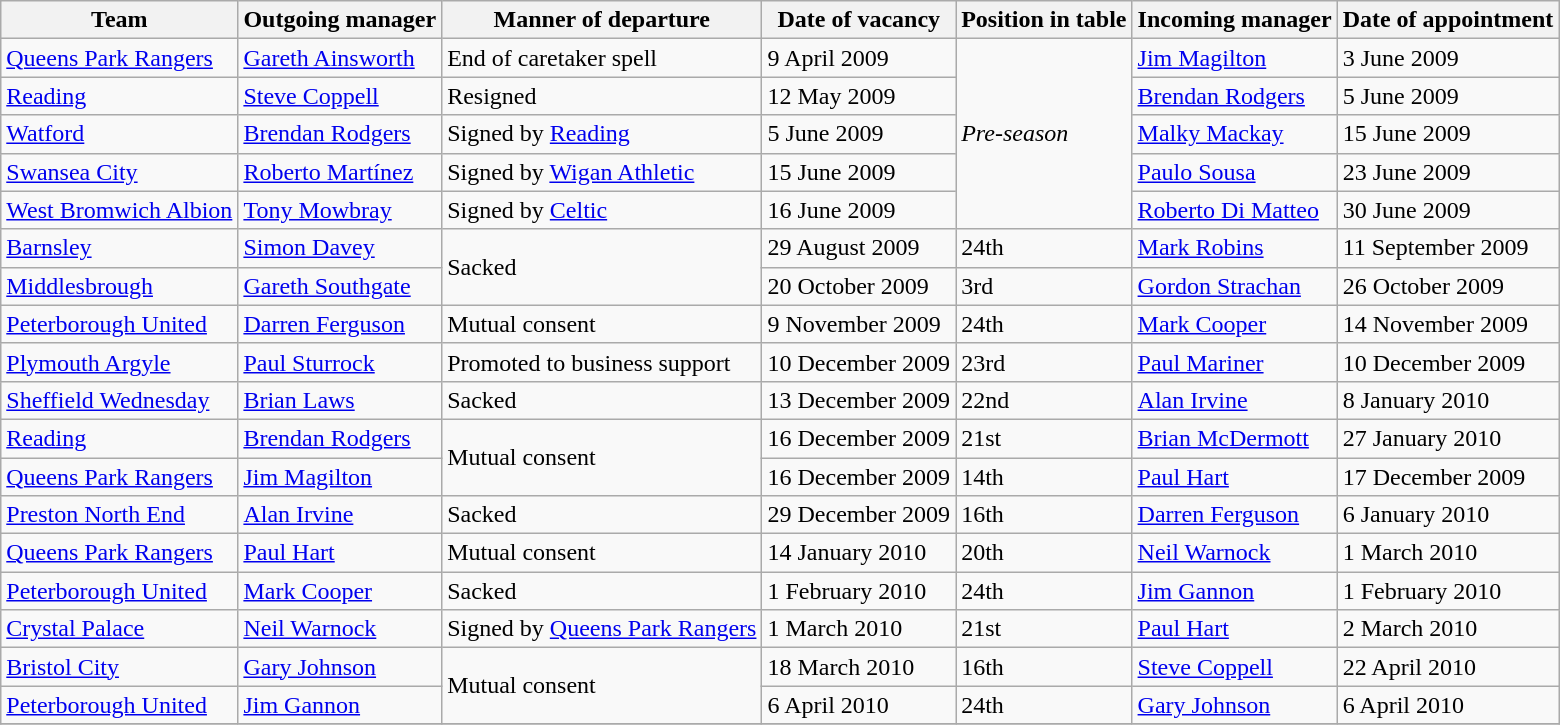<table class="wikitable">
<tr>
<th>Team</th>
<th>Outgoing manager</th>
<th>Manner of departure</th>
<th>Date of vacancy</th>
<th>Position in table</th>
<th>Incoming manager</th>
<th>Date of appointment</th>
</tr>
<tr>
<td><a href='#'>Queens Park Rangers</a></td>
<td> <a href='#'>Gareth Ainsworth</a></td>
<td>End of caretaker spell</td>
<td>9 April 2009</td>
<td rowspan=5><em>Pre-season</em></td>
<td> <a href='#'>Jim Magilton</a></td>
<td>3 June 2009</td>
</tr>
<tr>
<td><a href='#'>Reading</a></td>
<td> <a href='#'>Steve Coppell</a></td>
<td>Resigned</td>
<td>12 May 2009</td>
<td> <a href='#'>Brendan Rodgers</a></td>
<td>5 June 2009</td>
</tr>
<tr>
<td><a href='#'>Watford</a></td>
<td> <a href='#'>Brendan Rodgers</a></td>
<td>Signed by <a href='#'>Reading</a></td>
<td>5 June 2009</td>
<td> <a href='#'>Malky Mackay</a></td>
<td>15 June 2009</td>
</tr>
<tr>
<td><a href='#'>Swansea City</a></td>
<td> <a href='#'>Roberto Martínez</a></td>
<td>Signed by <a href='#'>Wigan Athletic</a></td>
<td>15 June 2009</td>
<td> <a href='#'>Paulo Sousa</a></td>
<td>23 June 2009</td>
</tr>
<tr>
<td><a href='#'>West Bromwich Albion</a></td>
<td> <a href='#'>Tony Mowbray</a></td>
<td>Signed by <a href='#'>Celtic</a></td>
<td>16 June 2009</td>
<td> <a href='#'>Roberto Di Matteo</a></td>
<td>30 June 2009</td>
</tr>
<tr>
<td><a href='#'>Barnsley</a></td>
<td> <a href='#'>Simon Davey</a></td>
<td rowspan=2>Sacked</td>
<td>29 August 2009</td>
<td>24th</td>
<td> <a href='#'>Mark Robins</a></td>
<td>11 September 2009</td>
</tr>
<tr>
<td><a href='#'>Middlesbrough</a></td>
<td> <a href='#'>Gareth Southgate</a></td>
<td>20 October 2009</td>
<td>3rd</td>
<td> <a href='#'>Gordon Strachan</a></td>
<td>26 October 2009</td>
</tr>
<tr>
<td><a href='#'>Peterborough United</a></td>
<td> <a href='#'>Darren Ferguson</a></td>
<td>Mutual consent</td>
<td>9 November 2009</td>
<td>24th</td>
<td> <a href='#'>Mark Cooper</a></td>
<td>14 November 2009</td>
</tr>
<tr>
<td><a href='#'>Plymouth Argyle</a></td>
<td> <a href='#'>Paul Sturrock</a></td>
<td>Promoted to business support</td>
<td>10 December 2009</td>
<td>23rd</td>
<td> <a href='#'>Paul Mariner</a></td>
<td>10 December 2009</td>
</tr>
<tr>
<td><a href='#'>Sheffield Wednesday</a></td>
<td> <a href='#'>Brian Laws</a></td>
<td>Sacked</td>
<td>13 December 2009</td>
<td>22nd</td>
<td> <a href='#'>Alan Irvine</a></td>
<td>8 January 2010</td>
</tr>
<tr>
<td><a href='#'>Reading</a></td>
<td> <a href='#'>Brendan Rodgers</a></td>
<td rowspan=2>Mutual consent</td>
<td>16 December 2009</td>
<td>21st</td>
<td> <a href='#'>Brian McDermott</a></td>
<td>27 January 2010</td>
</tr>
<tr>
<td><a href='#'>Queens Park Rangers</a></td>
<td> <a href='#'>Jim Magilton</a></td>
<td>16 December 2009</td>
<td>14th</td>
<td> <a href='#'>Paul Hart</a></td>
<td>17 December 2009</td>
</tr>
<tr>
<td><a href='#'>Preston North End</a></td>
<td> <a href='#'>Alan Irvine</a></td>
<td>Sacked</td>
<td>29 December 2009</td>
<td>16th</td>
<td> <a href='#'>Darren Ferguson</a></td>
<td>6 January 2010</td>
</tr>
<tr>
<td><a href='#'>Queens Park Rangers</a></td>
<td> <a href='#'>Paul Hart</a></td>
<td>Mutual consent</td>
<td>14 January 2010</td>
<td>20th</td>
<td> <a href='#'>Neil Warnock</a></td>
<td>1 March 2010</td>
</tr>
<tr>
<td><a href='#'>Peterborough United</a></td>
<td> <a href='#'>Mark Cooper</a></td>
<td>Sacked</td>
<td>1 February 2010</td>
<td>24th</td>
<td> <a href='#'>Jim Gannon</a></td>
<td>1 February 2010</td>
</tr>
<tr>
<td><a href='#'>Crystal Palace</a></td>
<td> <a href='#'>Neil Warnock</a></td>
<td>Signed by <a href='#'>Queens Park Rangers</a></td>
<td>1 March 2010</td>
<td>21st</td>
<td> <a href='#'>Paul Hart</a></td>
<td>2 March 2010</td>
</tr>
<tr>
<td><a href='#'>Bristol City</a></td>
<td> <a href='#'>Gary Johnson</a></td>
<td rowspan=2>Mutual consent</td>
<td>18 March 2010</td>
<td>16th</td>
<td> <a href='#'>Steve Coppell</a></td>
<td>22 April 2010</td>
</tr>
<tr>
<td><a href='#'>Peterborough United</a></td>
<td> <a href='#'>Jim Gannon</a></td>
<td>6 April 2010</td>
<td>24th</td>
<td> <a href='#'>Gary Johnson</a></td>
<td>6 April 2010</td>
</tr>
<tr>
</tr>
</table>
